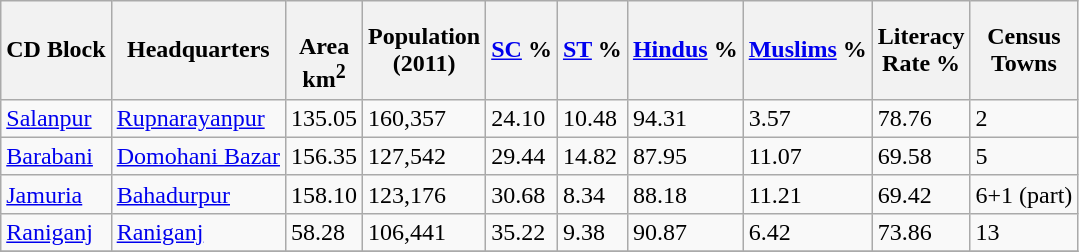<table class="wikitable sortable">
<tr>
<th>CD Block</th>
<th>Headquarters</th>
<th><br>Area<br>km<sup>2</sup></th>
<th>Population<br>(2011)</th>
<th><a href='#'>SC</a> %</th>
<th><a href='#'>ST</a> %</th>
<th><a href='#'>Hindus</a> %</th>
<th><a href='#'>Muslims</a> %</th>
<th>Literacy<br> Rate %</th>
<th>Census<br>Towns</th>
</tr>
<tr>
<td><a href='#'>Salanpur</a></td>
<td><a href='#'>Rupnarayanpur</a></td>
<td>135.05</td>
<td>160,357</td>
<td>24.10</td>
<td>10.48</td>
<td>94.31</td>
<td>3.57</td>
<td>78.76</td>
<td>2</td>
</tr>
<tr>
<td><a href='#'>Barabani</a></td>
<td><a href='#'>Domohani Bazar</a></td>
<td>156.35</td>
<td>127,542</td>
<td>29.44</td>
<td>14.82</td>
<td>87.95</td>
<td>11.07</td>
<td>69.58</td>
<td>5</td>
</tr>
<tr>
<td><a href='#'>Jamuria</a></td>
<td><a href='#'>Bahadurpur</a></td>
<td>158.10</td>
<td>123,176</td>
<td>30.68</td>
<td>8.34</td>
<td>88.18</td>
<td>11.21</td>
<td>69.42</td>
<td>6+1 (part)</td>
</tr>
<tr>
<td><a href='#'>Raniganj</a></td>
<td><a href='#'>Raniganj</a></td>
<td>58.28</td>
<td>106,441</td>
<td>35.22</td>
<td>9.38</td>
<td>90.87</td>
<td>6.42</td>
<td>73.86</td>
<td>13</td>
</tr>
<tr>
</tr>
</table>
